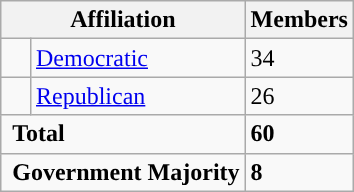<table class="wikitable">
<tr>
<th colspan="2">Affiliation</th>
<th>Members</th>
</tr>
<tr>
<td style="background-color:"> </td>
<td><a href='#'>Democratic</a></td>
<td>34</td>
</tr>
<tr>
<td style="background-color:"> </td>
<td><a href='#'>Republican</a></td>
<td>26</td>
</tr>
<tr>
<td colspan="2" rowspan="1"> <strong>Total</strong></td>
<td><strong>60</strong></td>
</tr>
<tr>
<td colspan="2" rowspan="1"> <strong>Government Majority</strong></td>
<td><strong>8</strong></td>
</tr>
</table>
